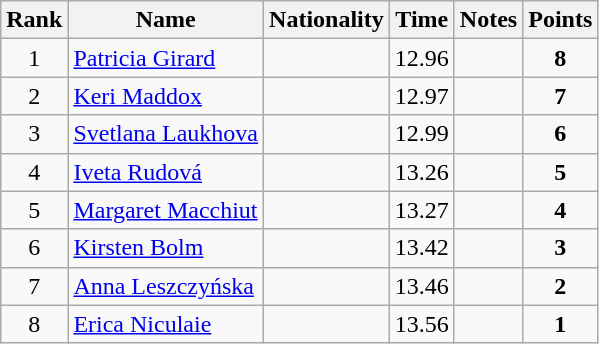<table class="wikitable sortable" style="text-align:center">
<tr>
<th>Rank</th>
<th>Name</th>
<th>Nationality</th>
<th>Time</th>
<th>Notes</th>
<th>Points</th>
</tr>
<tr>
<td>1</td>
<td align=left><a href='#'>Patricia Girard</a></td>
<td align=left></td>
<td>12.96</td>
<td></td>
<td><strong>8</strong></td>
</tr>
<tr>
<td>2</td>
<td align=left><a href='#'>Keri Maddox</a></td>
<td align=left></td>
<td>12.97</td>
<td></td>
<td><strong>7</strong></td>
</tr>
<tr>
<td>3</td>
<td align=left><a href='#'>Svetlana Laukhova</a></td>
<td align=left></td>
<td>12.99</td>
<td></td>
<td><strong>6</strong></td>
</tr>
<tr>
<td>4</td>
<td align=left><a href='#'>Iveta Rudová</a></td>
<td align=left></td>
<td>13.26</td>
<td></td>
<td><strong>5</strong></td>
</tr>
<tr>
<td>5</td>
<td align=left><a href='#'>Margaret Macchiut</a></td>
<td align=left></td>
<td>13.27</td>
<td></td>
<td><strong>4</strong></td>
</tr>
<tr>
<td>6</td>
<td align=left><a href='#'>Kirsten Bolm</a></td>
<td align=left></td>
<td>13.42</td>
<td></td>
<td><strong>3</strong></td>
</tr>
<tr>
<td>7</td>
<td align=left><a href='#'>Anna Leszczyńska</a></td>
<td align=left></td>
<td>13.46</td>
<td></td>
<td><strong>2</strong></td>
</tr>
<tr>
<td>8</td>
<td align=left><a href='#'>Erica Niculaie</a></td>
<td align=left></td>
<td>13.56</td>
<td></td>
<td><strong>1</strong></td>
</tr>
</table>
